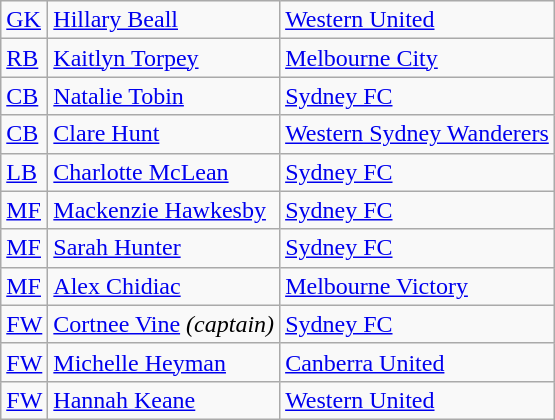<table class="wikitable">
<tr>
<td><a href='#'>GK</a></td>
<td> <a href='#'>Hillary Beall</a></td>
<td><a href='#'>Western United</a></td>
</tr>
<tr>
<td><a href='#'>RB</a></td>
<td> <a href='#'>Kaitlyn Torpey</a></td>
<td><a href='#'>Melbourne City</a></td>
</tr>
<tr>
<td><a href='#'>CB</a></td>
<td> <a href='#'>Natalie Tobin</a></td>
<td><a href='#'>Sydney FC</a></td>
</tr>
<tr>
<td><a href='#'>CB</a></td>
<td> <a href='#'>Clare Hunt</a></td>
<td><a href='#'>Western Sydney Wanderers</a></td>
</tr>
<tr>
<td><a href='#'>LB</a></td>
<td> <a href='#'>Charlotte McLean</a></td>
<td><a href='#'>Sydney FC</a></td>
</tr>
<tr>
<td><a href='#'>MF</a></td>
<td> <a href='#'>Mackenzie Hawkesby</a></td>
<td><a href='#'>Sydney FC</a></td>
</tr>
<tr>
<td><a href='#'>MF</a></td>
<td> <a href='#'>Sarah Hunter</a></td>
<td><a href='#'>Sydney FC</a></td>
</tr>
<tr>
<td><a href='#'>MF</a></td>
<td> <a href='#'>Alex Chidiac</a></td>
<td><a href='#'>Melbourne Victory</a></td>
</tr>
<tr>
<td><a href='#'>FW</a></td>
<td> <a href='#'>Cortnee Vine</a> <em>(captain)</em></td>
<td><a href='#'>Sydney FC</a></td>
</tr>
<tr>
<td><a href='#'>FW</a></td>
<td> <a href='#'>Michelle Heyman</a></td>
<td><a href='#'>Canberra United</a></td>
</tr>
<tr>
<td><a href='#'>FW</a></td>
<td> <a href='#'>Hannah Keane</a></td>
<td><a href='#'>Western United</a></td>
</tr>
</table>
